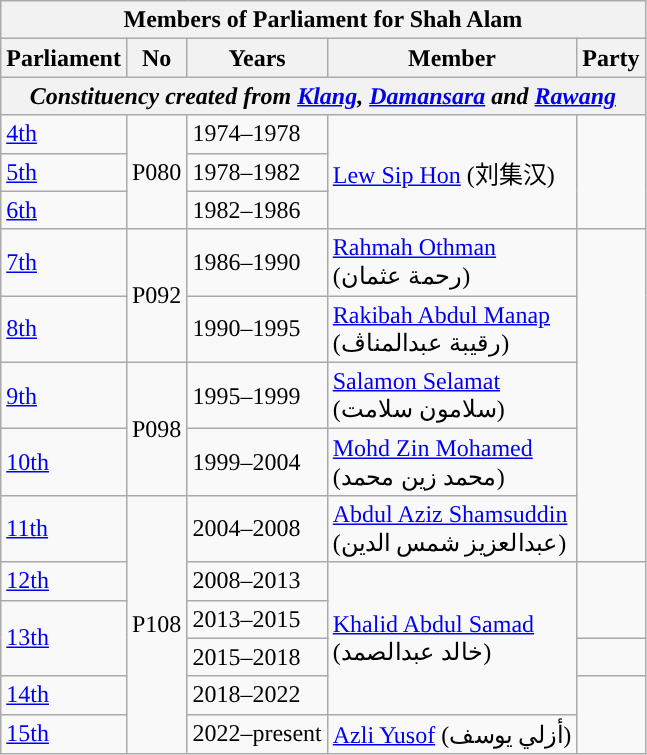<table class=wikitable>
<tr>
<th colspan="5">Members of Parliament for Shah Alam</th>
</tr>
<tr>
<th>Parliament</th>
<th>No</th>
<th>Years</th>
<th>Member</th>
<th>Party</th>
</tr>
<tr>
<th colspan="5" align="center"><em>Constituency created from <a href='#'>Klang</a>, <a href='#'>Damansara</a> and <a href='#'>Rawang</a></em></th>
</tr>
<tr>
<td><a href='#'>4th</a></td>
<td rowspan="3">P080</td>
<td>1974–1978</td>
<td rowspan=3><a href='#'>Lew Sip Hon</a> (刘集汉)</td>
<td rowspan="3"></td>
</tr>
<tr>
<td><a href='#'>5th</a></td>
<td>1978–1982</td>
</tr>
<tr>
<td><a href='#'>6th</a></td>
<td>1982–1986</td>
</tr>
<tr>
<td><a href='#'>7th</a></td>
<td rowspan="2">P092</td>
<td>1986–1990</td>
<td><a href='#'>Rahmah Othman</a> <br> (رحمة عثمان)</td>
<td rowspan="5"></td>
</tr>
<tr>
<td><a href='#'>8th</a></td>
<td>1990–1995</td>
<td><a href='#'>Rakibah Abdul Manap</a> <br> (رقيبة عبدالمناڤ)</td>
</tr>
<tr>
<td><a href='#'>9th</a></td>
<td rowspan="2">P098</td>
<td>1995–1999</td>
<td><a href='#'>Salamon Selamat</a> <br> (سلامون سلامت)</td>
</tr>
<tr>
<td><a href='#'>10th</a></td>
<td>1999–2004</td>
<td><a href='#'>Mohd Zin Mohamed</a> <br> (محمد زين محمد)</td>
</tr>
<tr>
<td><a href='#'>11th</a></td>
<td rowspan="6">P108</td>
<td>2004–2008</td>
<td><a href='#'>Abdul Aziz Shamsuddin</a>  <br>(عبدالعزيز شمس الدين)</td>
</tr>
<tr>
<td><a href='#'>12th</a></td>
<td>2008–2013</td>
<td rowspan=4><a href='#'>Khalid Abdul Samad</a> <br> (خالد عبدالصمد)</td>
<td rowspan=2></td>
</tr>
<tr>
<td rowspan=2><a href='#'>13th</a></td>
<td>2013–2015</td>
</tr>
<tr>
<td>2015–2018</td>
<td></td>
</tr>
<tr>
<td><a href='#'>14th</a></td>
<td>2018–2022</td>
<td rowspan="2"></td>
</tr>
<tr>
<td><a href='#'>15th</a></td>
<td>2022–present</td>
<td><a href='#'>Azli Yusof</a> (أزلي يوسف)</td>
</tr>
</table>
